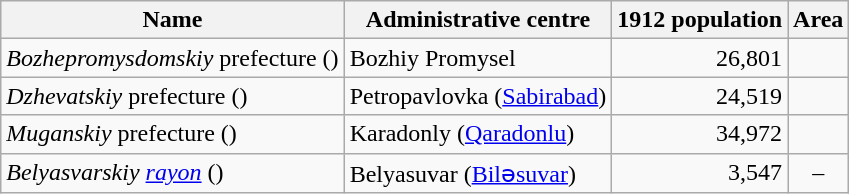<table class="wikitable sortable">
<tr>
<th>Name</th>
<th>Administrative centre</th>
<th>1912 population</th>
<th>Area</th>
</tr>
<tr>
<td><em>Bozhepromysdomskiy</em> prefecture ()</td>
<td>Bozhiy Promysel</td>
<td align="right">26,801</td>
<td></td>
</tr>
<tr>
<td><em>Dzhevatskiy</em> prefecture ()</td>
<td>Petropavlovka (<a href='#'>Sabirabad</a>)</td>
<td align="right">24,519</td>
<td></td>
</tr>
<tr>
<td><em>Muganskiy</em> prefecture ()</td>
<td>Karadonly (<a href='#'>Qaradonlu</a>)</td>
<td align="right">34,972</td>
<td></td>
</tr>
<tr>
<td><em>Belyasvarskiy <a href='#'>rayon</a></em> ()</td>
<td>Belyasuvar (<a href='#'>Biləsuvar</a>)</td>
<td align="right">3,547</td>
<td align="center">–</td>
</tr>
</table>
